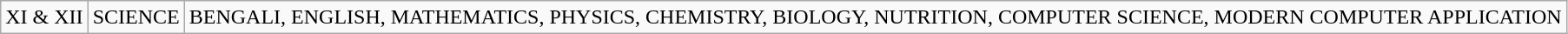<table class="wikitable">
<tr>
<td>XI & XII</td>
<td>SCIENCE</td>
<td>BENGALI, ENGLISH, MATHEMATICS, PHYSICS, CHEMISTRY, BIOLOGY, NUTRITION, COMPUTER SCIENCE, MODERN COMPUTER APPLICATION</td>
</tr>
</table>
